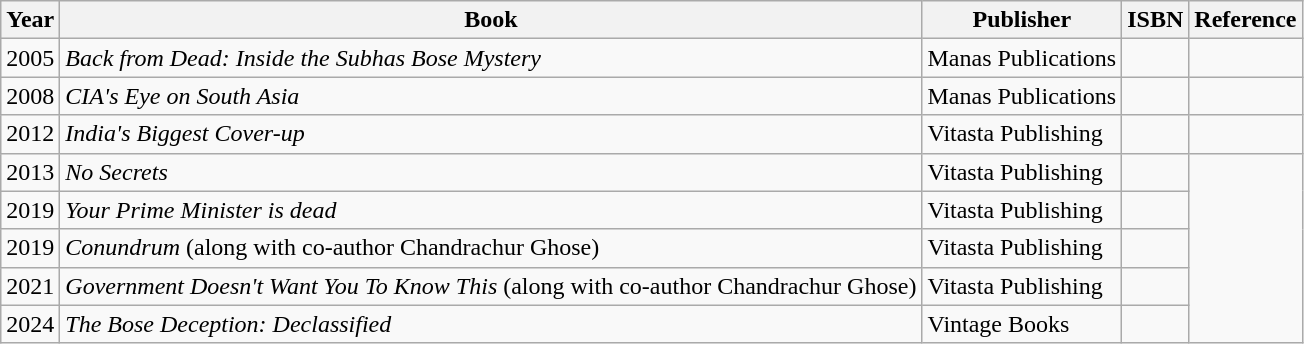<table class="wikitable sortable">
<tr>
<th>Year</th>
<th>Book</th>
<th>Publisher</th>
<th>ISBN</th>
<th>Reference</th>
</tr>
<tr>
<td>2005</td>
<td><em>Back from Dead: Inside the Subhas Bose Mystery</em></td>
<td>Manas Publications</td>
<td></td>
<td></td>
</tr>
<tr>
<td>2008</td>
<td><em>CIA's Eye on South Asia</em></td>
<td>Manas Publications</td>
<td></td>
<td></td>
</tr>
<tr>
<td>2012</td>
<td><em>India's Biggest Cover-up</em></td>
<td>Vitasta Publishing</td>
<td></td>
<td></td>
</tr>
<tr>
<td>2013</td>
<td><em>No Secrets</em></td>
<td>Vitasta Publishing</td>
<td></td>
</tr>
<tr>
<td>2019</td>
<td><em>Your Prime Minister is dead</em></td>
<td>Vitasta Publishing</td>
<td></td>
</tr>
<tr>
<td>2019</td>
<td><em>Conundrum</em> (along with co-author Chandrachur Ghose)</td>
<td>Vitasta Publishing</td>
<td></td>
</tr>
<tr>
<td>2021</td>
<td><em>Government Doesn't Want You To Know This</em> (along with co-author Chandrachur Ghose)</td>
<td>Vitasta Publishing</td>
<td></td>
</tr>
<tr>
<td>2024</td>
<td><em>The Bose Deception: Declassified</em></td>
<td>Vintage Books</td>
<td></td>
</tr>
</table>
